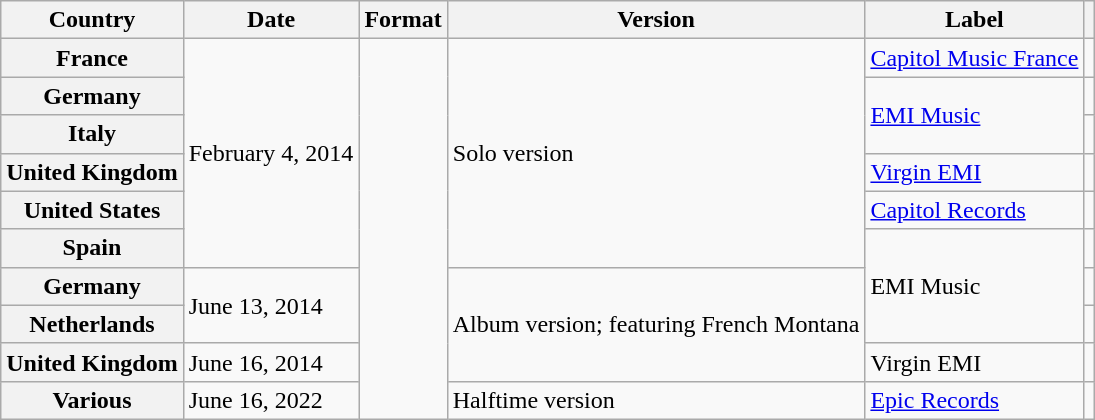<table class="wikitable plainrowheaders">
<tr>
<th scope="col">Country</th>
<th scope="col">Date</th>
<th scope="col">Format</th>
<th scope="col">Version</th>
<th scope="col">Label</th>
<th scope="col"></th>
</tr>
<tr>
<th scope="row">France</th>
<td rowspan="6">February 4, 2014</td>
<td rowspan="10"></td>
<td rowspan="6">Solo version</td>
<td><a href='#'>Capitol Music France</a></td>
<td style="text-align:center;"></td>
</tr>
<tr>
<th scope="row">Germany</th>
<td rowspan="2"><a href='#'>EMI Music</a></td>
<td style="text-align:center;"></td>
</tr>
<tr>
<th scope="row">Italy</th>
<td style="text-align:center;"></td>
</tr>
<tr>
<th scope="row">United Kingdom</th>
<td><a href='#'>Virgin EMI</a></td>
<td style="text-align:center;"></td>
</tr>
<tr>
<th scope="row">United States</th>
<td><a href='#'>Capitol Records</a></td>
<td style="text-align:center;"></td>
</tr>
<tr>
<th scope="row">Spain</th>
<td rowspan="3">EMI Music</td>
<td style="text-align:center;"></td>
</tr>
<tr>
<th scope="row">Germany</th>
<td rowspan="2">June 13, 2014</td>
<td rowspan="3">Album version; featuring French Montana</td>
<td style="text-align:center;"></td>
</tr>
<tr>
<th scope="row">Netherlands</th>
<td style="text-align:center;"></td>
</tr>
<tr>
<th scope="row">United Kingdom</th>
<td>June 16, 2014</td>
<td>Virgin EMI</td>
<td style="text-align:center;"></td>
</tr>
<tr>
<th scope="row">Various</th>
<td>June 16, 2022</td>
<td>Halftime version</td>
<td><a href='#'>Epic Records</a></td>
<td style="text-align:center;"></td>
</tr>
</table>
